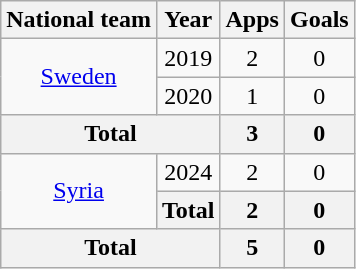<table class="wikitable" style="text-align:center">
<tr>
<th>National team</th>
<th>Year</th>
<th>Apps</th>
<th>Goals</th>
</tr>
<tr>
<td rowspan="2"><a href='#'>Sweden</a></td>
<td>2019</td>
<td>2</td>
<td>0</td>
</tr>
<tr>
<td>2020</td>
<td>1</td>
<td>0</td>
</tr>
<tr>
<th colspan="2">Total</th>
<th>3</th>
<th>0</th>
</tr>
<tr>
<td rowspan="2"><a href='#'>Syria</a></td>
<td>2024</td>
<td>2</td>
<td>0</td>
</tr>
<tr>
<th>Total</th>
<th>2</th>
<th>0</th>
</tr>
<tr>
<th colspan="2">Total</th>
<th>5</th>
<th>0</th>
</tr>
</table>
